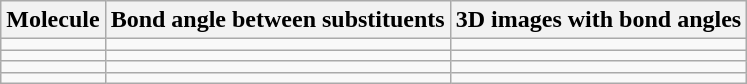<table class="wikitable">
<tr>
<th>Molecule</th>
<th>Bond angle between substituents</th>
<th>3D images with bond angles</th>
</tr>
<tr>
<td></td>
<td></td>
<td></td>
</tr>
<tr>
<td></td>
<td></td>
<td></td>
</tr>
<tr>
<td></td>
<td></td>
<td></td>
</tr>
<tr>
<td></td>
<td></td>
<td></td>
</tr>
</table>
